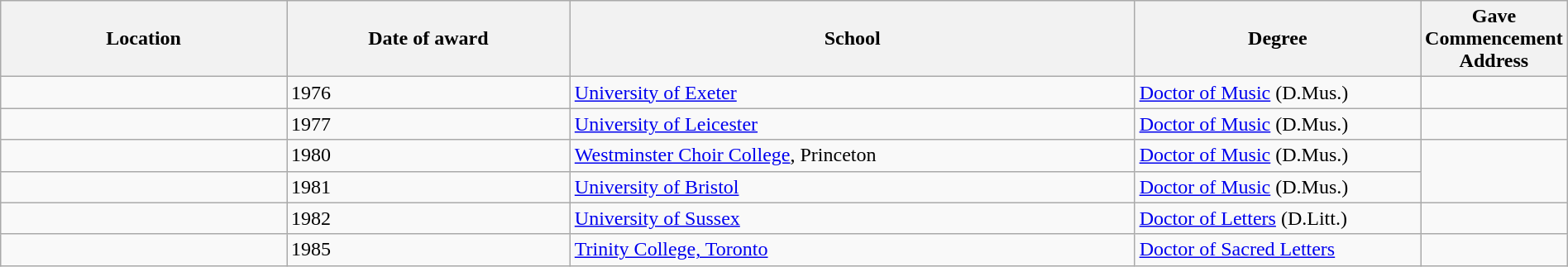<table class="wikitable" style="width:100%;">
<tr>
<th style="width:20%;">Location</th>
<th style="width:20%;">Date of award</th>
<th style="width:40%;">School</th>
<th style="width:20%;">Degree</th>
<th style="width:20%;">Gave Commencement Address</th>
</tr>
<tr>
<td></td>
<td>1976</td>
<td><a href='#'>University of Exeter</a></td>
<td><a href='#'>Doctor of Music</a> (D.Mus.) </td>
<td></td>
</tr>
<tr>
<td></td>
<td>1977</td>
<td><a href='#'>University of Leicester</a></td>
<td><a href='#'>Doctor of Music</a> (D.Mus.) </td>
<td></td>
</tr>
<tr>
<td></td>
<td>1980</td>
<td><a href='#'>Westminster Choir College</a>, Princeton</td>
<td><a href='#'>Doctor of Music</a> (D.Mus.)</td>
</tr>
<tr>
<td></td>
<td>1981</td>
<td><a href='#'>University of Bristol</a></td>
<td><a href='#'>Doctor of Music</a> (D.Mus.)</td>
</tr>
<tr>
<td></td>
<td>1982</td>
<td><a href='#'>University of Sussex</a></td>
<td><a href='#'>Doctor of Letters</a> (D.Litt.) </td>
<td></td>
</tr>
<tr>
<td></td>
<td>1985</td>
<td><a href='#'>Trinity College, Toronto</a></td>
<td><a href='#'>Doctor of Sacred Letters</a></td>
</tr>
</table>
